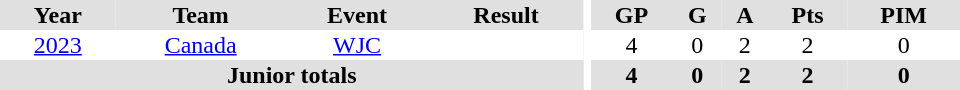<table border="0" cellpadding="1" cellspacing="0" ID="Table3" style="text-align:center; width:40em">
<tr bgcolor="#e0e0e0">
<th>Year</th>
<th>Team</th>
<th>Event</th>
<th>Result</th>
<th rowspan="99" bgcolor="#ffffff"></th>
<th>GP</th>
<th>G</th>
<th>A</th>
<th>Pts</th>
<th>PIM</th>
</tr>
<tr>
<td><a href='#'>2023</a></td>
<td><a href='#'>Canada</a></td>
<td><a href='#'>WJC</a></td>
<td></td>
<td>4</td>
<td>0</td>
<td>2</td>
<td>2</td>
<td>0</td>
</tr>
<tr bgcolor="#e0e0e0">
<th colspan="4">Junior totals</th>
<th>4</th>
<th>0</th>
<th>2</th>
<th>2</th>
<th>0</th>
</tr>
</table>
